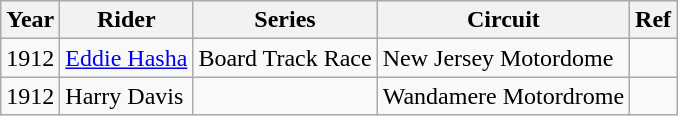<table class="wikitable" border="1">
<tr>
<th>Year</th>
<th>Rider</th>
<th>Series</th>
<th>Circuit</th>
<th>Ref</th>
</tr>
<tr>
<td>1912</td>
<td> <a href='#'>Eddie Hasha</a></td>
<td>Board Track Race</td>
<td>New Jersey Motordome</td>
<td></td>
</tr>
<tr>
<td>1912</td>
<td>Harry Davis</td>
<td></td>
<td>Wandamere Motordrome</td>
<td></td>
</tr>
</table>
